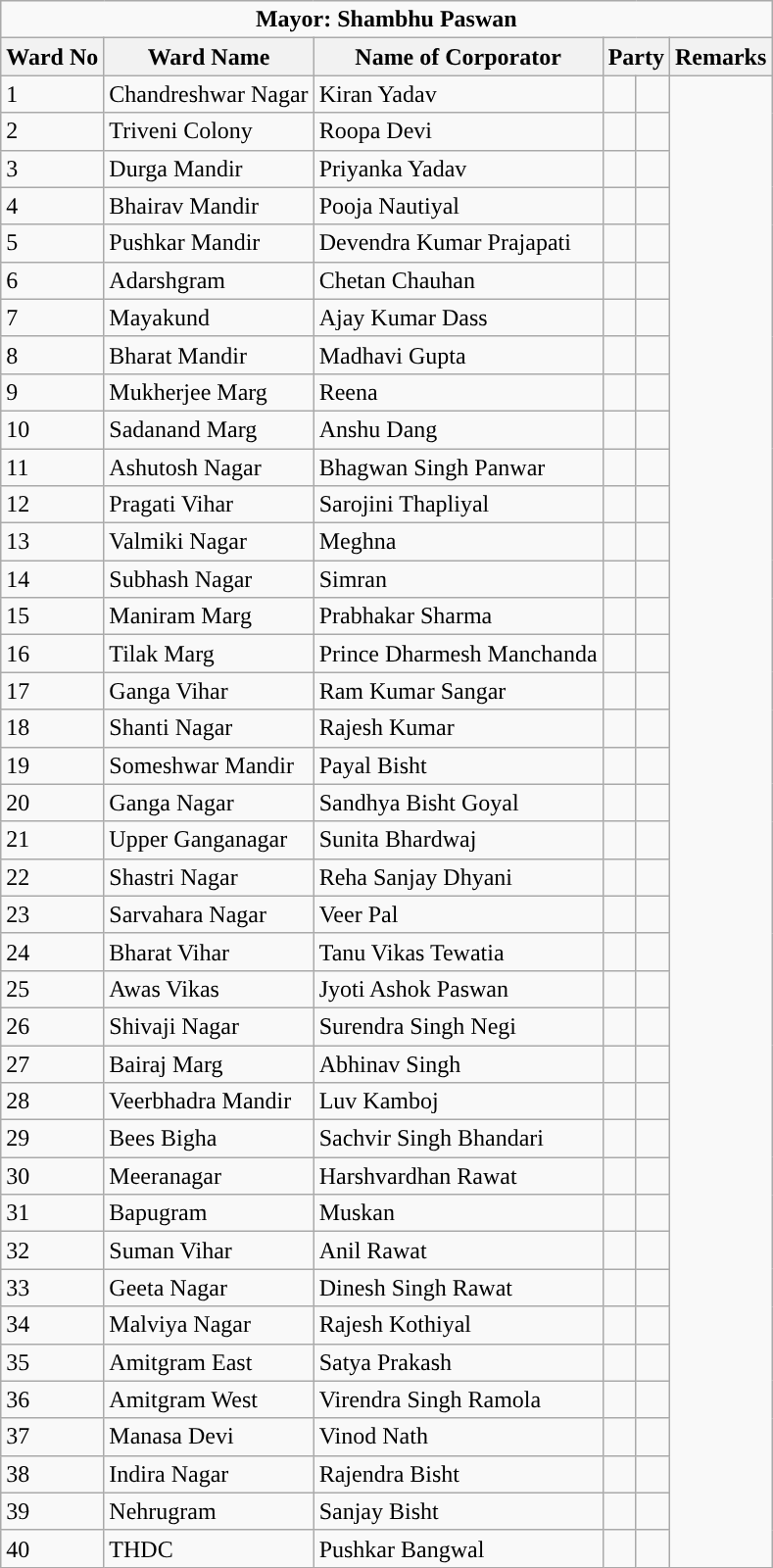<table class="wikitable">
<tr>
<td colspan=6 align=center><span><strong>Mayor: Shambhu Paswan</strong></span></td>
</tr>
<tr>
<th>Ward No</th>
<th>Ward Name</th>
<th>Name of Corporator</th>
<th colspan="2">Party</th>
<th>Remarks</th>
</tr>
<tr>
<td>1</td>
<td>Chandreshwar Nagar</td>
<td>Kiran Yadav</td>
<td></td>
<td></td>
</tr>
<tr>
<td>2</td>
<td>Triveni Colony</td>
<td>Roopa Devi</td>
<td></td>
<td></td>
</tr>
<tr>
<td>3</td>
<td>Durga Mandir</td>
<td>Priyanka Yadav</td>
<td></td>
<td></td>
</tr>
<tr>
<td>4</td>
<td>Bhairav Mandir</td>
<td>Pooja Nautiyal</td>
<td></td>
<td></td>
</tr>
<tr>
<td>5</td>
<td>Pushkar Mandir</td>
<td>Devendra Kumar Prajapati</td>
<td></td>
<td></td>
</tr>
<tr>
<td>6</td>
<td>Adarshgram</td>
<td>Chetan Chauhan</td>
<td></td>
<td></td>
</tr>
<tr>
<td>7</td>
<td>Mayakund</td>
<td>Ajay Kumar Dass</td>
<td></td>
<td></td>
</tr>
<tr>
<td>8</td>
<td>Bharat Mandir</td>
<td>Madhavi Gupta</td>
<td></td>
<td></td>
</tr>
<tr>
<td>9</td>
<td>Mukherjee Marg</td>
<td>Reena</td>
<td></td>
<td></td>
</tr>
<tr>
<td>10</td>
<td>Sadanand Marg</td>
<td>Anshu Dang</td>
<td></td>
<td></td>
</tr>
<tr>
<td>11</td>
<td>Ashutosh Nagar</td>
<td>Bhagwan Singh Panwar</td>
<td></td>
<td></td>
</tr>
<tr>
<td>12</td>
<td>Pragati Vihar</td>
<td>Sarojini Thapliyal</td>
<td></td>
<td></td>
</tr>
<tr>
<td>13</td>
<td>Valmiki Nagar</td>
<td>Meghna</td>
<td></td>
<td></td>
</tr>
<tr>
<td>14</td>
<td>Subhash Nagar</td>
<td>Simran</td>
<td></td>
<td></td>
</tr>
<tr>
<td>15</td>
<td>Maniram Marg</td>
<td>Prabhakar Sharma</td>
<td></td>
<td></td>
</tr>
<tr>
<td>16</td>
<td>Tilak Marg</td>
<td>Prince Dharmesh Manchanda</td>
<td></td>
<td></td>
</tr>
<tr>
<td>17</td>
<td>Ganga Vihar</td>
<td>Ram Kumar Sangar</td>
<td></td>
<td></td>
</tr>
<tr>
<td>18</td>
<td>Shanti Nagar</td>
<td>Rajesh Kumar</td>
<td></td>
<td></td>
</tr>
<tr>
<td>19</td>
<td>Someshwar Mandir</td>
<td>Payal Bisht</td>
<td></td>
<td></td>
</tr>
<tr>
<td>20</td>
<td>Ganga Nagar</td>
<td>Sandhya Bisht Goyal</td>
<td></td>
<td></td>
</tr>
<tr>
<td>21</td>
<td>Upper Ganganagar</td>
<td>Sunita Bhardwaj</td>
<td></td>
<td></td>
</tr>
<tr>
<td>22</td>
<td>Shastri Nagar</td>
<td>Reha Sanjay Dhyani</td>
<td></td>
<td></td>
</tr>
<tr>
<td>23</td>
<td>Sarvahara Nagar</td>
<td>Veer Pal</td>
<td></td>
<td></td>
</tr>
<tr>
<td>24</td>
<td>Bharat Vihar</td>
<td>Tanu Vikas Tewatia</td>
<td></td>
<td></td>
</tr>
<tr>
<td>25</td>
<td>Awas Vikas</td>
<td>Jyoti Ashok Paswan</td>
<td></td>
<td></td>
</tr>
<tr>
<td>26</td>
<td>Shivaji Nagar</td>
<td>Surendra Singh Negi</td>
<td></td>
<td></td>
</tr>
<tr>
<td>27</td>
<td>Bairaj Marg</td>
<td>Abhinav Singh</td>
<td></td>
<td></td>
</tr>
<tr>
<td>28</td>
<td>Veerbhadra Mandir</td>
<td>Luv Kamboj</td>
<td></td>
<td></td>
</tr>
<tr>
<td>29</td>
<td>Bees Bigha</td>
<td>Sachvir Singh Bhandari</td>
<td></td>
<td></td>
</tr>
<tr>
<td>30</td>
<td>Meeranagar</td>
<td>Harshvardhan Rawat</td>
<td></td>
<td></td>
</tr>
<tr>
<td>31</td>
<td>Bapugram</td>
<td>Muskan</td>
<td></td>
<td></td>
</tr>
<tr>
<td>32</td>
<td>Suman Vihar</td>
<td>Anil Rawat</td>
<td></td>
<td></td>
</tr>
<tr>
<td>33</td>
<td>Geeta Nagar</td>
<td>Dinesh Singh Rawat</td>
<td></td>
<td></td>
</tr>
<tr>
<td>34</td>
<td>Malviya Nagar</td>
<td>Rajesh Kothiyal</td>
<td></td>
<td></td>
</tr>
<tr>
<td>35</td>
<td>Amitgram East</td>
<td>Satya Prakash</td>
<td></td>
<td></td>
</tr>
<tr>
<td>36</td>
<td>Amitgram West</td>
<td>Virendra Singh Ramola</td>
<td></td>
<td></td>
</tr>
<tr>
<td>37</td>
<td>Manasa Devi</td>
<td>Vinod Nath</td>
<td></td>
<td></td>
</tr>
<tr>
<td>38</td>
<td>Indira Nagar</td>
<td>Rajendra Bisht</td>
<td></td>
<td></td>
</tr>
<tr>
<td>39</td>
<td>Nehrugram</td>
<td>Sanjay Bisht</td>
<td></td>
<td></td>
</tr>
<tr>
<td>40</td>
<td>THDC</td>
<td>Pushkar Bangwal</td>
<td></td>
<td></td>
</tr>
</table>
